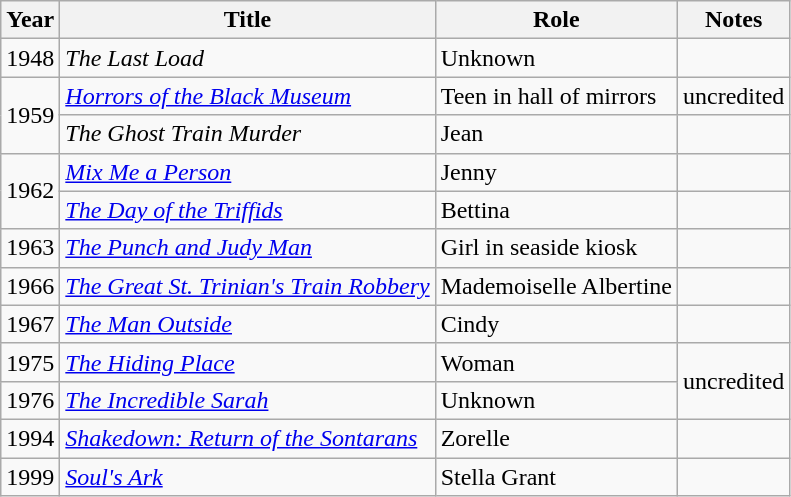<table class="wikitable sortable jquery-tablesorter">
<tr>
<th>Year</th>
<th>Title</th>
<th>Role</th>
<th>Notes</th>
</tr>
<tr>
<td>1948</td>
<td><em>The Last Load</em></td>
<td>Unknown</td>
<td></td>
</tr>
<tr>
<td rowspan="2">1959</td>
<td><em><a href='#'>Horrors of the Black Museum</a></em></td>
<td>Teen in hall of mirrors</td>
<td>uncredited</td>
</tr>
<tr>
<td><em>The Ghost Train Murder</em></td>
<td>Jean</td>
<td></td>
</tr>
<tr>
<td rowspan="2">1962</td>
<td><em><a href='#'>Mix Me a Person</a></em></td>
<td>Jenny</td>
<td></td>
</tr>
<tr>
<td><em><a href='#'>The Day of the Triffids</a></em></td>
<td>Bettina</td>
<td></td>
</tr>
<tr>
<td>1963</td>
<td><em><a href='#'>The Punch and Judy Man</a></em></td>
<td>Girl in seaside kiosk</td>
<td></td>
</tr>
<tr>
<td>1966</td>
<td><em><a href='#'>The Great St. Trinian's Train Robbery</a></em></td>
<td>Mademoiselle Albertine</td>
<td></td>
</tr>
<tr>
<td>1967</td>
<td><em><a href='#'>The Man Outside</a></em></td>
<td>Cindy</td>
<td></td>
</tr>
<tr>
<td>1975</td>
<td><em><a href='#'>The Hiding Place</a></em></td>
<td>Woman</td>
<td rowspan="2">uncredited</td>
</tr>
<tr>
<td>1976</td>
<td><em><a href='#'>The Incredible Sarah</a></em></td>
<td>Unknown</td>
</tr>
<tr>
<td>1994</td>
<td><em><a href='#'>Shakedown: Return of the Sontarans</a></em></td>
<td>Zorelle</td>
<td></td>
</tr>
<tr>
<td>1999</td>
<td><em><a href='#'>Soul's Ark</a></em></td>
<td>Stella Grant</td>
<td></td>
</tr>
</table>
